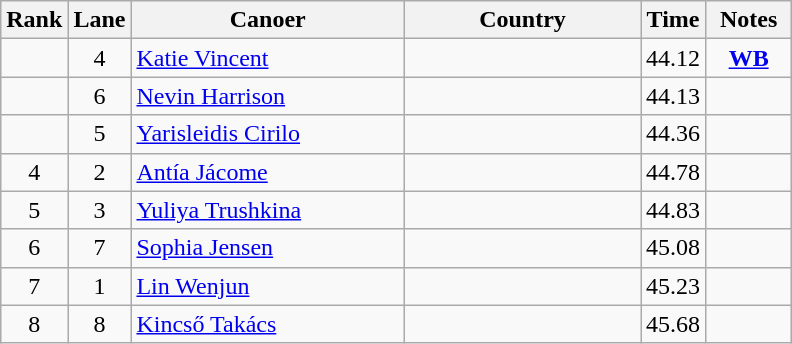<table class="wikitable sortable" style="text-align:center;">
<tr>
<th width=30>Rank</th>
<th width=30>Lane</th>
<th width=175>Canoer</th>
<th width=150>Country</th>
<th width=30>Time</th>
<th width=50>Notes</th>
</tr>
<tr>
<td></td>
<td>4</td>
<td align=left><a href='#'>Katie Vincent</a></td>
<td align=left></td>
<td>44.12</td>
<td><strong><a href='#'>WB</a></strong></td>
</tr>
<tr>
<td></td>
<td>6</td>
<td align=left><a href='#'>Nevin Harrison</a></td>
<td align=left></td>
<td>44.13</td>
<td></td>
</tr>
<tr>
<td></td>
<td>5</td>
<td align=left><a href='#'>Yarisleidis Cirilo</a></td>
<td align=left></td>
<td>44.36</td>
<td></td>
</tr>
<tr>
<td>4</td>
<td>2</td>
<td align=left><a href='#'>Antía Jácome</a></td>
<td align=left></td>
<td>44.78</td>
<td></td>
</tr>
<tr>
<td>5</td>
<td>3</td>
<td align=left><a href='#'>Yuliya Trushkina</a></td>
<td align=left></td>
<td>44.83</td>
<td></td>
</tr>
<tr>
<td>6</td>
<td>7</td>
<td align=left><a href='#'>Sophia Jensen</a></td>
<td align=left></td>
<td>45.08</td>
<td></td>
</tr>
<tr>
<td>7</td>
<td>1</td>
<td align=left><a href='#'>Lin Wenjun</a></td>
<td align=left></td>
<td>45.23</td>
<td></td>
</tr>
<tr>
<td>8</td>
<td>8</td>
<td align=left><a href='#'>Kincső Takács</a></td>
<td align=left></td>
<td>45.68</td>
<td></td>
</tr>
</table>
